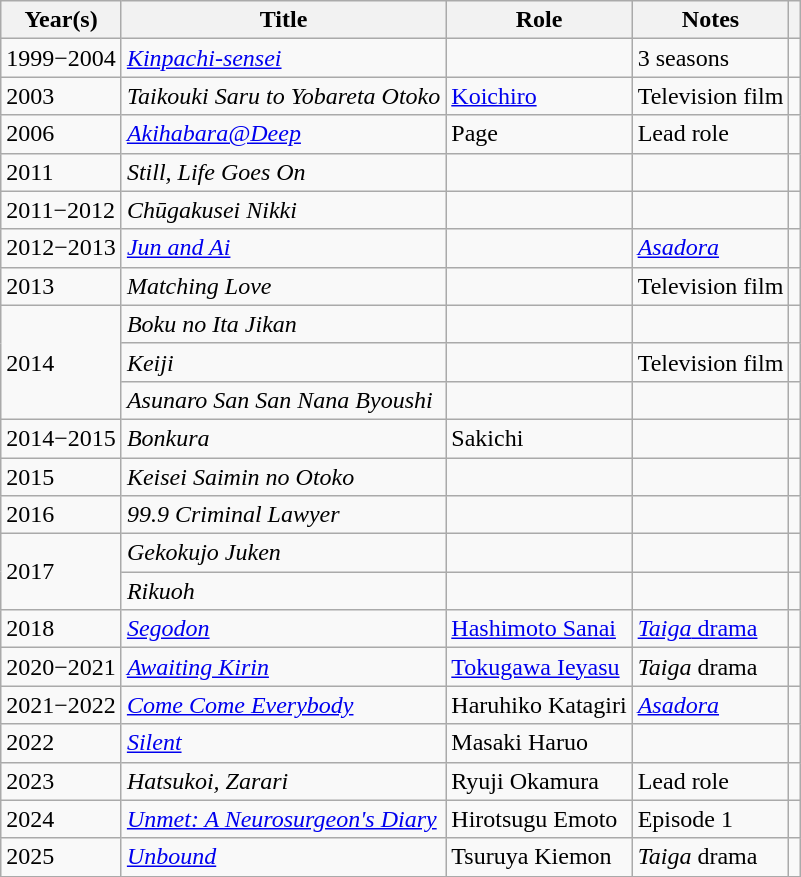<table class="wikitable plainrowheaders sortable">
<tr>
<th>Year(s)</th>
<th scope="col">Title</th>
<th scope="col">Role</th>
<th scope="col" class="unsortable">Notes</th>
<th scope="col" class="unsortable"></th>
</tr>
<tr>
<td>1999−2004</td>
<td scope="row"><em><a href='#'>Kinpachi-sensei</a></em></td>
<td></td>
<td>3 seasons</td>
<td></td>
</tr>
<tr>
<td>2003</td>
<td scope="row"><em>Taikouki Saru to Yobareta Otoko</em></td>
<td><a href='#'>Koichiro</a></td>
<td>Television film</td>
<td></td>
</tr>
<tr>
<td>2006</td>
<td scope="row"><em><a href='#'>Akihabara@Deep</a></em></td>
<td>Page</td>
<td>Lead role</td>
<td></td>
</tr>
<tr>
<td>2011</td>
<td scope="row"><em>Still, Life Goes On</em></td>
<td></td>
<td></td>
<td></td>
</tr>
<tr>
<td>2011−2012</td>
<td scope="row"><em>Chūgakusei Nikki</em></td>
<td></td>
<td></td>
<td></td>
</tr>
<tr>
<td>2012−2013</td>
<td scope="row"><em><a href='#'>Jun and Ai</a></em></td>
<td></td>
<td><em><a href='#'>Asadora</a></em></td>
<td></td>
</tr>
<tr>
<td>2013</td>
<td scope="row"><em>Matching Love</em></td>
<td></td>
<td>Television film</td>
<td></td>
</tr>
<tr>
<td rowspan=3>2014</td>
<td scope="row"><em>Boku no Ita Jikan</em></td>
<td></td>
<td></td>
<td></td>
</tr>
<tr>
<td scope="row"><em>Keiji</em></td>
<td></td>
<td>Television film</td>
<td></td>
</tr>
<tr>
<td scope="row"><em>Asunaro San San Nana Byoushi</em></td>
<td></td>
<td></td>
<td></td>
</tr>
<tr>
<td>2014−2015</td>
<td scope="row"><em>Bonkura</em></td>
<td>Sakichi</td>
<td></td>
<td></td>
</tr>
<tr>
<td>2015</td>
<td scope="row"><em>Keisei Saimin no Otoko</em></td>
<td></td>
<td></td>
<td></td>
</tr>
<tr>
<td>2016</td>
<td scope="row"><em>99.9 Criminal Lawyer</em></td>
<td></td>
<td></td>
<td></td>
</tr>
<tr>
<td rowspan=2>2017</td>
<td scope="row"><em>Gekokujo Juken</em></td>
<td></td>
<td></td>
<td></td>
</tr>
<tr>
<td scope="row"><em>Rikuoh</em></td>
<td></td>
<td></td>
<td></td>
</tr>
<tr>
<td>2018</td>
<td scope="row"><em><a href='#'>Segodon</a></em></td>
<td><a href='#'>Hashimoto Sanai</a></td>
<td><a href='#'><em>Taiga</em> drama</a></td>
<td></td>
</tr>
<tr>
<td>2020−2021</td>
<td scope="row"><em><a href='#'>Awaiting Kirin</a></em></td>
<td><a href='#'>Tokugawa Ieyasu</a></td>
<td><em>Taiga</em> drama</td>
<td></td>
</tr>
<tr>
<td>2021−2022</td>
<td scope="row"><em><a href='#'>Come Come Everybody</a></em></td>
<td>Haruhiko Katagiri</td>
<td><em><a href='#'>Asadora</a></em></td>
<td></td>
</tr>
<tr>
<td>2022</td>
<td><em><a href='#'>Silent</a></em></td>
<td>Masaki Haruo</td>
<td></td>
<td></td>
</tr>
<tr>
<td>2023</td>
<td scope="row"><em>Hatsukoi, Zarari</em></td>
<td>Ryuji Okamura</td>
<td>Lead role</td>
<td></td>
</tr>
<tr>
<td>2024</td>
<td scope="row"><em><a href='#'>Unmet: A Neurosurgeon's Diary</a></em></td>
<td>Hirotsugu Emoto</td>
<td>Episode 1</td>
<td></td>
</tr>
<tr>
<td>2025</td>
<td><em><a href='#'>Unbound</a></em></td>
<td>Tsuruya Kiemon</td>
<td><em>Taiga</em> drama</td>
<td></td>
</tr>
<tr>
</tr>
</table>
